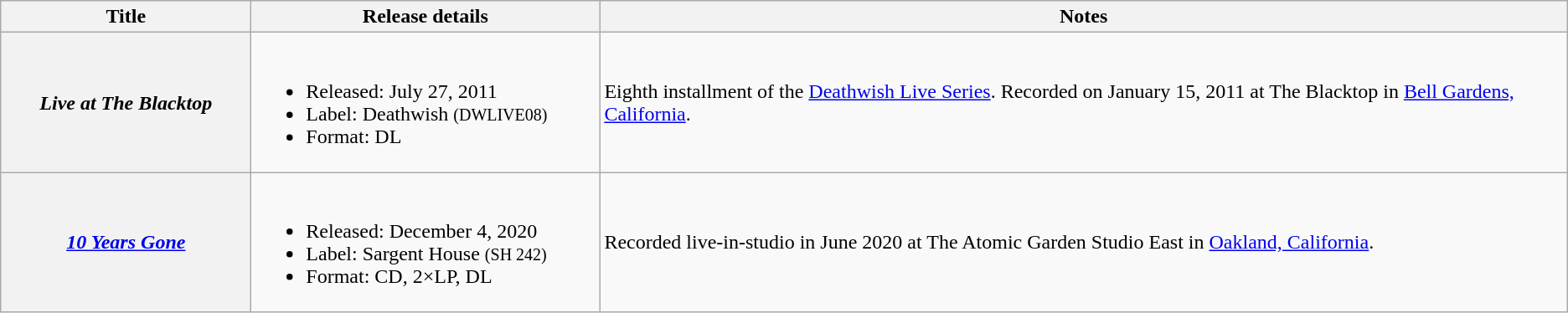<table class ="wikitable plainrowheaders">
<tr>
<th style="width:12em;">Title</th>
<th width="270">Release details</th>
<th>Notes</th>
</tr>
<tr>
<th scope="row"><em>Live at The Blacktop</em></th>
<td><br><ul><li>Released: July 27, 2011</li><li>Label: Deathwish <small>(DWLIVE08)</small></li><li>Format: DL</li></ul></td>
<td>Eighth installment of the <a href='#'>Deathwish Live Series</a>. Recorded on January 15, 2011 at The Blacktop in <a href='#'>Bell Gardens, California</a>.</td>
</tr>
<tr>
<th scope="row"><em><a href='#'>10 Years Gone</a></em></th>
<td><br><ul><li>Released: December 4, 2020</li><li>Label: Sargent House <small>(SH 242)</small></li><li>Format: CD, 2×LP, DL</li></ul></td>
<td>Recorded live-in-studio in June 2020 at The Atomic Garden Studio East in <a href='#'>Oakland, California</a>.</td>
</tr>
</table>
